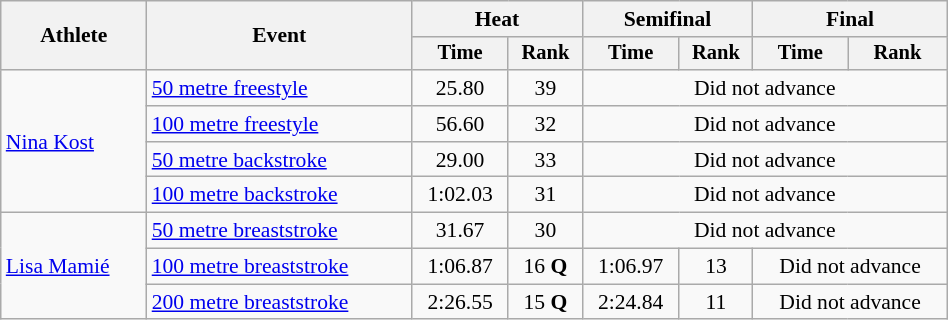<table class="wikitable" style="text-align:center; font-size:90%; width:50%;">
<tr>
<th rowspan="2">Athlete</th>
<th rowspan="2">Event</th>
<th colspan="2">Heat</th>
<th colspan="2">Semifinal</th>
<th colspan="2">Final</th>
</tr>
<tr style="font-size:95%">
<th>Time</th>
<th>Rank</th>
<th>Time</th>
<th>Rank</th>
<th>Time</th>
<th>Rank</th>
</tr>
<tr>
<td align=left rowspan=4><a href='#'>Nina Kost</a></td>
<td align=left><a href='#'>50 metre freestyle</a></td>
<td>25.80</td>
<td>39</td>
<td colspan=4>Did not advance</td>
</tr>
<tr>
<td align=left><a href='#'>100 metre freestyle</a></td>
<td>56.60</td>
<td>32</td>
<td colspan=4>Did not advance</td>
</tr>
<tr>
<td align=left><a href='#'>50 metre backstroke</a></td>
<td>29.00</td>
<td>33</td>
<td colspan=4>Did not advance</td>
</tr>
<tr>
<td align=left><a href='#'>100 metre backstroke</a></td>
<td>1:02.03</td>
<td>31</td>
<td colspan=4>Did not advance</td>
</tr>
<tr>
<td align=left rowspan=3><a href='#'>Lisa Mamié</a></td>
<td align=left><a href='#'>50 metre breaststroke</a></td>
<td>31.67</td>
<td>30</td>
<td colspan=4>Did not advance</td>
</tr>
<tr>
<td align=left><a href='#'>100 metre breaststroke</a></td>
<td>1:06.87</td>
<td>16 <strong>Q</strong></td>
<td>1:06.97</td>
<td>13</td>
<td colspan=2>Did not advance</td>
</tr>
<tr>
<td align=left><a href='#'>200 metre breaststroke</a></td>
<td>2:26.55</td>
<td>15 <strong>Q</strong></td>
<td>2:24.84</td>
<td>11</td>
<td colspan=2>Did not advance</td>
</tr>
</table>
